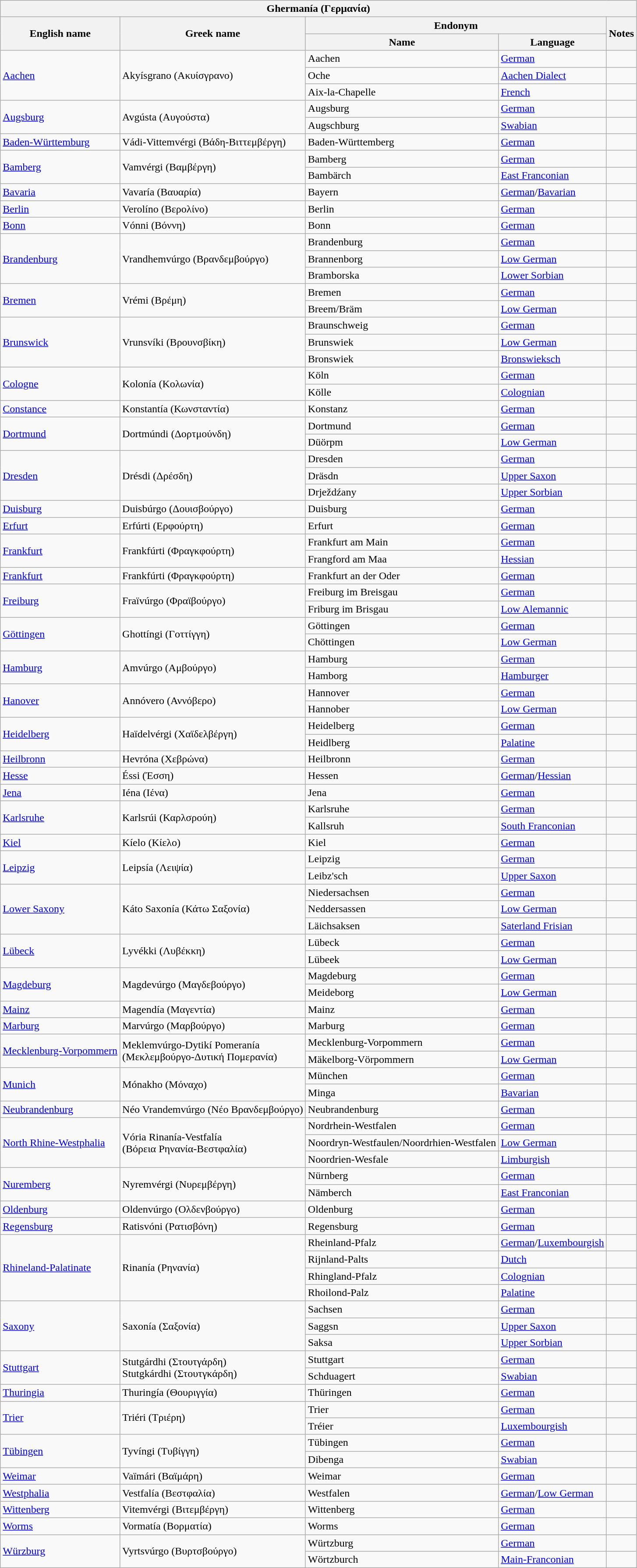<table class="wikitable sortable">
<tr>
<th colspan="5"> Ghermanía (Γερμανία)</th>
</tr>
<tr>
<th rowspan="2">English name</th>
<th rowspan="2">Greek name</th>
<th colspan="2">Endonym</th>
<th rowspan="2">Notes</th>
</tr>
<tr>
<th>Name</th>
<th>Language</th>
</tr>
<tr>
<td rowspan="3"><a href='#'>Aachen</a></td>
<td rowspan="3">Akyísgrano (Ακυίσγρανο)</td>
<td>Aachen</td>
<td><a href='#'>German</a></td>
<td></td>
</tr>
<tr>
<td>Oche</td>
<td><a href='#'>Aachen Dialect</a></td>
<td></td>
</tr>
<tr>
<td>Aix-la-Chapelle</td>
<td><a href='#'>French</a></td>
<td></td>
</tr>
<tr>
<td rowspan="2"><a href='#'>Augsburg</a></td>
<td rowspan="2">Avgústa (Αυγούστα)</td>
<td>Augsburg</td>
<td><a href='#'>German</a></td>
<td></td>
</tr>
<tr>
<td>Augschburg</td>
<td><a href='#'>Swabian</a></td>
<td></td>
</tr>
<tr>
<td><a href='#'>Baden-Württemburg</a></td>
<td>Vádi-Vittemvérgi (Βάδη-Βιττεμβέργη)</td>
<td>Baden-Württemberg</td>
<td><a href='#'>German</a></td>
<td></td>
</tr>
<tr>
<td rowspan="2"><a href='#'>Bamberg</a></td>
<td rowspan="2">Vamvérgi (Βαμβέργη)</td>
<td>Bamberg</td>
<td><a href='#'>German</a></td>
<td></td>
</tr>
<tr>
<td>Bambärch</td>
<td><a href='#'>East Franconian</a></td>
<td></td>
</tr>
<tr>
<td><a href='#'>Bavaria</a></td>
<td>Vavaría (Βαυαρία)</td>
<td>Bayern</td>
<td><a href='#'>German</a>/<a href='#'>Bavarian</a></td>
<td></td>
</tr>
<tr>
<td><a href='#'>Berlin</a></td>
<td>Verolíno (Βερολίνο)</td>
<td>Berlin</td>
<td><a href='#'>German</a></td>
<td></td>
</tr>
<tr>
<td><a href='#'>Bonn</a></td>
<td>Vónni (Βόννη)</td>
<td>Bonn</td>
<td><a href='#'>German</a></td>
<td></td>
</tr>
<tr>
<td rowspan="3"><a href='#'>Brandenburg</a></td>
<td rowspan="3">Vrandhemvúrgo (Βρανδεμβούργο)</td>
<td>Brandenburg</td>
<td><a href='#'>German</a></td>
<td></td>
</tr>
<tr>
<td>Brannenborg</td>
<td><a href='#'>Low German</a></td>
<td></td>
</tr>
<tr>
<td>Bramborska</td>
<td><a href='#'>Lower Sorbian</a></td>
<td></td>
</tr>
<tr>
<td rowspan="2"><a href='#'>Bremen</a></td>
<td rowspan="2">Vrémi (Βρέμη)</td>
<td>Bremen</td>
<td><a href='#'>German</a></td>
<td></td>
</tr>
<tr>
<td>Breem/Bräm</td>
<td><a href='#'>Low German</a></td>
<td></td>
</tr>
<tr>
<td rowspan="3"><a href='#'>Brunswick</a></td>
<td rowspan="3">Vrunsvíki (Βρουνσβίκη)</td>
<td>Braunschweig</td>
<td><a href='#'>German</a></td>
<td></td>
</tr>
<tr>
<td>Brunswiek</td>
<td><a href='#'>Low German</a></td>
<td></td>
</tr>
<tr>
<td>Bronswiek</td>
<td><a href='#'>Bronswieksch</a></td>
<td></td>
</tr>
<tr>
<td rowspan="2"><a href='#'>Cologne</a></td>
<td rowspan="2">Kolonía (Κολωνία)</td>
<td>Köln</td>
<td><a href='#'>German</a></td>
<td></td>
</tr>
<tr>
<td>Kölle</td>
<td><a href='#'>Colognian</a></td>
<td></td>
</tr>
<tr>
<td><a href='#'>Constance</a></td>
<td>Konstantía (Κωνσταντία)</td>
<td>Konstanz</td>
<td><a href='#'>German</a></td>
<td></td>
</tr>
<tr>
<td rowspan="2"><a href='#'>Dortmund</a></td>
<td rowspan="2">Dortmúndi (Δορτμούνδη)</td>
<td>Dortmund</td>
<td><a href='#'>German</a></td>
<td></td>
</tr>
<tr>
<td>Düörpm</td>
<td><a href='#'>Low German</a></td>
<td></td>
</tr>
<tr>
<td rowspan="3"><a href='#'>Dresden</a></td>
<td rowspan="3">Drésdi (Δρέσδη)</td>
<td>Dresden</td>
<td><a href='#'>German</a></td>
<td></td>
</tr>
<tr>
<td>Dräsdn</td>
<td><a href='#'>Upper Saxon</a></td>
<td></td>
</tr>
<tr>
<td>Drježdźany</td>
<td><a href='#'>Upper Sorbian</a></td>
<td></td>
</tr>
<tr>
<td><a href='#'>Duisburg</a></td>
<td>Duisbúrgo (Δουισβούργο)</td>
<td>Duisburg</td>
<td><a href='#'>German</a></td>
<td></td>
</tr>
<tr>
<td><a href='#'>Erfurt</a></td>
<td>Erfúrti (Ερφούρτη)</td>
<td>Erfurt</td>
<td><a href='#'>German</a></td>
<td></td>
</tr>
<tr>
<td rowspan="2"><a href='#'>Frankfurt</a></td>
<td rowspan="2">Frankfúrti (Φραγκφούρτη)</td>
<td>Frankfurt am Main</td>
<td><a href='#'>German</a></td>
<td></td>
</tr>
<tr>
<td>Frangford am Maa</td>
<td><a href='#'>Hessian</a></td>
<td></td>
</tr>
<tr>
<td><a href='#'>Frankfurt</a></td>
<td>Frankfúrti (Φραγκφούρτη)</td>
<td>Frankfurt an der Oder</td>
<td><a href='#'>German</a></td>
<td></td>
</tr>
<tr>
<td rowspan="2"><a href='#'>Freiburg</a></td>
<td rowspan="2">Fraïvúrgo (Φραϊβούργο)</td>
<td>Freiburg im Breisgau</td>
<td><a href='#'>German</a></td>
<td></td>
</tr>
<tr>
<td>Friburg im Brisgau</td>
<td><a href='#'>Low Alemannic</a></td>
<td></td>
</tr>
<tr>
<td rowspan="2"><a href='#'>Göttingen</a></td>
<td rowspan="2">Ghottíngi (Γοττίγγη)</td>
<td>Göttingen</td>
<td><a href='#'>German</a></td>
<td></td>
</tr>
<tr>
<td>Chöttingen</td>
<td><a href='#'>Low German</a></td>
<td></td>
</tr>
<tr>
<td rowspan="2"><a href='#'>Hamburg</a></td>
<td rowspan="2">Amvúrgo (Αμβούργο)</td>
<td>Hamburg</td>
<td><a href='#'>German</a></td>
<td></td>
</tr>
<tr>
<td>Hamborg</td>
<td><a href='#'>Hamburger</a></td>
<td></td>
</tr>
<tr>
<td rowspan="2"><a href='#'>Hanover</a></td>
<td rowspan="2">Annóvero (Αννόβερο)</td>
<td>Hannover</td>
<td><a href='#'>German</a></td>
<td></td>
</tr>
<tr>
<td>Hannober</td>
<td><a href='#'>Low German</a></td>
<td></td>
</tr>
<tr>
<td rowspan="2"><a href='#'>Heidelberg</a></td>
<td rowspan="2">Haïdelvérgi (Χαϊδελβέργη)</td>
<td>Heidelberg</td>
<td><a href='#'>German</a></td>
<td></td>
</tr>
<tr>
<td>Heidlberg</td>
<td><a href='#'>Palatine</a></td>
<td></td>
</tr>
<tr>
<td><a href='#'>Heilbronn</a></td>
<td>Hevróna (Χεβρώνα)</td>
<td>Heilbronn</td>
<td><a href='#'>German</a></td>
<td></td>
</tr>
<tr>
<td><a href='#'>Hesse</a></td>
<td>Éssi (Έσση)</td>
<td>Hessen</td>
<td><a href='#'>German</a>/<a href='#'>Hessian</a></td>
<td></td>
</tr>
<tr>
<td><a href='#'>Jena</a></td>
<td>Iéna (Ιένα)</td>
<td>Jena</td>
<td><a href='#'>German</a></td>
<td></td>
</tr>
<tr>
<td rowspan="2"><a href='#'>Karlsruhe</a></td>
<td rowspan="2">Karlsrúi (Καρλσρούη)</td>
<td>Karlsruhe</td>
<td><a href='#'>German</a></td>
<td></td>
</tr>
<tr>
<td>Kallsruh</td>
<td><a href='#'>South Franconian</a></td>
<td></td>
</tr>
<tr>
<td><a href='#'>Kiel</a></td>
<td>Kíelo (Κίελο)</td>
<td>Kiel</td>
<td><a href='#'>German</a></td>
<td></td>
</tr>
<tr>
<td rowspan="2"><a href='#'>Leipzig</a></td>
<td rowspan="2">Leipsía (Λειψία)</td>
<td>Leipzig</td>
<td><a href='#'>German</a></td>
<td></td>
</tr>
<tr>
<td>Leibz'sch</td>
<td><a href='#'>Upper Saxon</a></td>
<td></td>
</tr>
<tr>
<td rowspan="3"><a href='#'>Lower Saxony</a></td>
<td rowspan="3">Káto Saxonía (Κάτω Σαξονία)</td>
<td>Niedersachsen</td>
<td><a href='#'>German</a></td>
<td></td>
</tr>
<tr>
<td>Neddersassen</td>
<td><a href='#'>Low German</a></td>
<td></td>
</tr>
<tr>
<td>Läichsaksen</td>
<td><a href='#'>Saterland Frisian</a></td>
<td></td>
</tr>
<tr>
<td rowspan="2"><a href='#'>Lübeck</a></td>
<td rowspan="2">Lyvékki (Λυβέκκη)</td>
<td>Lübeck</td>
<td><a href='#'>German</a></td>
<td></td>
</tr>
<tr>
<td>Lübeek</td>
<td><a href='#'>Low German</a></td>
<td></td>
</tr>
<tr>
<td rowspan="2"><a href='#'>Magdeburg</a></td>
<td rowspan="2">Magdevúrgo (Μαγδεβούργο)</td>
<td>Magdeburg</td>
<td><a href='#'>German</a></td>
<td></td>
</tr>
<tr>
<td>Meideborg</td>
<td><a href='#'>Low German</a></td>
<td></td>
</tr>
<tr>
<td><a href='#'>Mainz</a></td>
<td>Magendía (Μαγεντία)</td>
<td>Mainz</td>
<td><a href='#'>German</a></td>
<td></td>
</tr>
<tr>
<td><a href='#'>Marburg</a></td>
<td>Marvúrgo (Μαρβούργο)</td>
<td>Marburg</td>
<td><a href='#'>German</a></td>
<td></td>
</tr>
<tr>
<td rowspan="2"><a href='#'>Mecklenburg-Vorpommern</a></td>
<td rowspan="2">Meklemvúrgo-Dytikí Pomeranía<br>(Μεκλεμβούργο-Δυτική Πομερανία)</td>
<td>Mecklenburg-Vorpommern</td>
<td><a href='#'>German</a></td>
<td></td>
</tr>
<tr>
<td>Mäkelborg-Vörpommern</td>
<td><a href='#'>Low German</a></td>
<td></td>
</tr>
<tr>
<td rowspan="2"><a href='#'>Munich</a></td>
<td rowspan="2">Mónakho (Μόναχο)</td>
<td>München</td>
<td><a href='#'>German</a></td>
<td></td>
</tr>
<tr>
<td>Minga</td>
<td><a href='#'>Bavarian</a></td>
<td></td>
</tr>
<tr>
<td><a href='#'>Neubrandenburg</a></td>
<td>Néo Vrandemvúrgo (Νέο Βρανδεμβούργο)</td>
<td>Neubrandenburg</td>
<td><a href='#'>German</a></td>
<td></td>
</tr>
<tr>
<td rowspan="3"><a href='#'>North Rhine-Westphalia</a></td>
<td rowspan="3">Vória Rinanía-Vestfalía<br>(Βόρεια Ρηνανία-Βεστφαλία)</td>
<td>Nordrhein-Westfalen</td>
<td><a href='#'>German</a></td>
<td></td>
</tr>
<tr>
<td>Noordryn-Westfaulen/Noordrhien-Westfalen</td>
<td><a href='#'>Low German</a></td>
<td></td>
</tr>
<tr>
<td>Noordrien-Wesfale</td>
<td><a href='#'>Limburgish</a></td>
<td></td>
</tr>
<tr>
<td rowspan="2"><a href='#'>Nuremberg</a></td>
<td rowspan="2">Nyremvérgi (Νυρεμβέργη)</td>
<td>Nürnberg</td>
<td><a href='#'>German</a></td>
<td></td>
</tr>
<tr>
<td>Nämberch</td>
<td><a href='#'>East Franconian</a></td>
<td></td>
</tr>
<tr>
<td><a href='#'>Oldenburg</a></td>
<td>Oldenvúrgo (Ολδενβούργο)</td>
<td>Oldenburg</td>
<td><a href='#'>German</a></td>
<td></td>
</tr>
<tr>
<td><a href='#'>Regensburg</a></td>
<td>Ratisvóni (Ρατισβόνη)</td>
<td>Regensburg</td>
<td><a href='#'>German</a></td>
<td></td>
</tr>
<tr>
<td rowspan="4"><a href='#'>Rhineland-Palatinate</a></td>
<td rowspan="4">Rinanía (Ρηνανία)</td>
<td>Rheinland-Pfalz</td>
<td><a href='#'>German</a>/<a href='#'>Luxembourgish</a></td>
<td></td>
</tr>
<tr>
<td>Rijnland-Palts</td>
<td><a href='#'>Dutch</a></td>
<td></td>
</tr>
<tr>
<td>Rhingland-Pfalz</td>
<td><a href='#'>Colognian</a></td>
<td></td>
</tr>
<tr>
<td>Rhoilond-Palz</td>
<td><a href='#'>Palatine</a></td>
<td></td>
</tr>
<tr>
<td rowspan="3"><a href='#'>Saxony</a></td>
<td rowspan="3">Saxonía (Σαξονία)</td>
<td>Sachsen</td>
<td><a href='#'>German</a></td>
<td></td>
</tr>
<tr>
<td>Saggsn</td>
<td><a href='#'>Upper Saxon</a></td>
<td></td>
</tr>
<tr>
<td>Saksa</td>
<td><a href='#'>Upper Sorbian</a></td>
<td></td>
</tr>
<tr>
<td rowspan="2"><a href='#'>Stuttgart</a></td>
<td rowspan="2">Stutgárdhi (Στουτγάρδη)<br> Stutgkárdhi (Στουτγκάρδη)</td>
<td>Stuttgart</td>
<td><a href='#'>German</a></td>
<td></td>
</tr>
<tr>
<td>Schduagert</td>
<td><a href='#'>Swabian</a></td>
<td></td>
</tr>
<tr>
<td><a href='#'>Thuringia</a></td>
<td>Thuringía (Θουριγγία)</td>
<td>Thüringen</td>
<td><a href='#'>German</a></td>
<td></td>
</tr>
<tr>
<td rowspan="2"><a href='#'>Trier</a></td>
<td rowspan="2">Triéri (Τριέρη)</td>
<td>Trier</td>
<td><a href='#'>German</a></td>
<td></td>
</tr>
<tr>
<td>Tréier</td>
<td><a href='#'>Luxembourgish</a></td>
<td></td>
</tr>
<tr>
<td rowspan="2"><a href='#'>Tübingen</a></td>
<td rowspan="2">Tyvíngi (Τυβίγγη)</td>
<td>Tübingen</td>
<td><a href='#'>German</a></td>
<td></td>
</tr>
<tr>
<td>Dibenga</td>
<td><a href='#'>Swabian</a></td>
<td></td>
</tr>
<tr>
<td><a href='#'>Weimar</a></td>
<td>Vaïmári (Βαϊμάρη)</td>
<td>Weimar</td>
<td><a href='#'>German</a></td>
<td></td>
</tr>
<tr>
<td><a href='#'>Westphalia</a></td>
<td>Vestfalía (Βεστφαλία)</td>
<td>Westfalen</td>
<td><a href='#'>German</a>/<a href='#'>Low German</a></td>
<td></td>
</tr>
<tr>
<td><a href='#'>Wittenberg</a></td>
<td>Vitemvérgi (Βιτεμβέργη)</td>
<td>Wittenberg</td>
<td><a href='#'>German</a></td>
<td></td>
</tr>
<tr>
<td><a href='#'>Worms</a></td>
<td>Vormatía (Βορματία)</td>
<td>Worms</td>
<td><a href='#'>German</a></td>
<td></td>
</tr>
<tr>
<td rowspan="2"><a href='#'>Würzburg</a></td>
<td rowspan="2">Vyrtsvúrgo (Βυρτσβούργο)</td>
<td>Würtzburg</td>
<td><a href='#'>German</a></td>
<td></td>
</tr>
<tr>
<td>Wörtzburch</td>
<td><a href='#'>Main-Franconian</a></td>
<td></td>
</tr>
</table>
